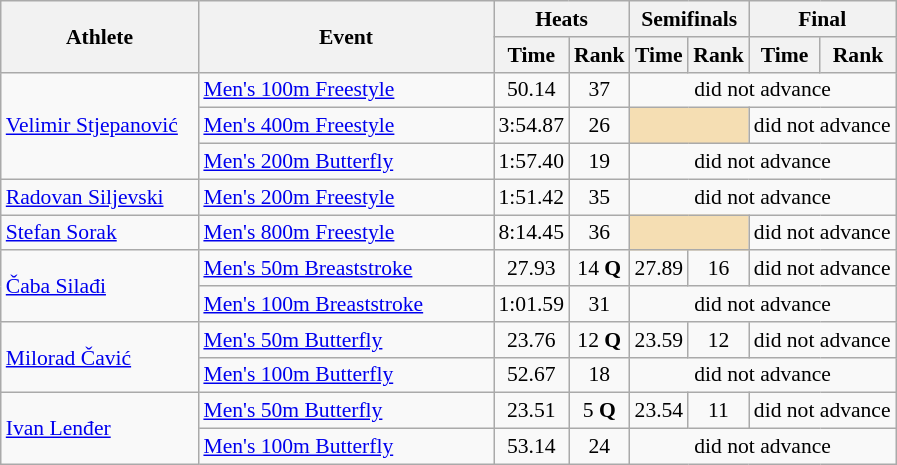<table class=wikitable style="font-size:90%">
<tr>
<th rowspan="2" width=125>Athlete</th>
<th rowspan="2" width=190>Event</th>
<th colspan="2">Heats</th>
<th colspan="2">Semifinals</th>
<th colspan="2">Final</th>
</tr>
<tr>
<th>Time</th>
<th>Rank</th>
<th>Time</th>
<th>Rank</th>
<th>Time</th>
<th>Rank</th>
</tr>
<tr>
<td rowspan="3"><a href='#'>Velimir Stjepanović</a></td>
<td><a href='#'>Men's 100m Freestyle</a></td>
<td align=center>50.14</td>
<td align=center>37</td>
<td align=center colspan=4>did not advance</td>
</tr>
<tr>
<td><a href='#'>Men's 400m Freestyle</a></td>
<td align=center>3:54.87</td>
<td align=center>26</td>
<td colspan= 2 bgcolor="wheat"></td>
<td align=center colspan=2>did not advance</td>
</tr>
<tr>
<td><a href='#'>Men's 200m Butterfly</a></td>
<td align=center>1:57.40</td>
<td align=center>19</td>
<td align=center colspan=4>did not advance</td>
</tr>
<tr>
<td rowspan="1"><a href='#'>Radovan Siljevski</a></td>
<td><a href='#'>Men's 200m Freestyle</a></td>
<td align=center>1:51.42</td>
<td align=center>35</td>
<td align=center colspan=4>did not advance</td>
</tr>
<tr>
<td rowspan="1"><a href='#'>Stefan Sorak</a></td>
<td><a href='#'>Men's 800m Freestyle</a></td>
<td align=center>8:14.45</td>
<td align=center>36</td>
<td colspan= 2 bgcolor="wheat"></td>
<td align=center colspan=2>did not advance</td>
</tr>
<tr>
<td rowspan="2"><a href='#'>Čaba Silađi</a></td>
<td><a href='#'>Men's 50m Breaststroke</a></td>
<td align=center>27.93</td>
<td align=center>14 <strong>Q</strong></td>
<td align=center>27.89</td>
<td align=center>16</td>
<td align=center colspan=2>did not advance</td>
</tr>
<tr>
<td><a href='#'>Men's 100m Breaststroke</a></td>
<td align=center>1:01.59</td>
<td align=center>31</td>
<td align=center colspan=4>did not advance</td>
</tr>
<tr>
<td rowspan="2"><a href='#'>Milorad Čavić</a></td>
<td><a href='#'>Men's 50m Butterfly</a></td>
<td align=center>23.76</td>
<td align=center>12 <strong>Q</strong></td>
<td align=center>23.59</td>
<td align=center>12</td>
<td align=center colspan=2>did not advance</td>
</tr>
<tr>
<td><a href='#'>Men's 100m Butterfly</a></td>
<td align=center>52.67</td>
<td align=center>18</td>
<td align=center colspan=4>did not advance</td>
</tr>
<tr>
<td rowspan="2"><a href='#'>Ivan Lenđer</a></td>
<td><a href='#'>Men's 50m Butterfly</a></td>
<td align=center>23.51</td>
<td align=center>5 <strong>Q</strong></td>
<td align=center>23.54</td>
<td align=center>11</td>
<td align=center colspan=2>did not advance</td>
</tr>
<tr>
<td><a href='#'>Men's 100m Butterfly</a></td>
<td align=center>53.14</td>
<td align=center>24</td>
<td align=center colspan=4>did not advance</td>
</tr>
</table>
